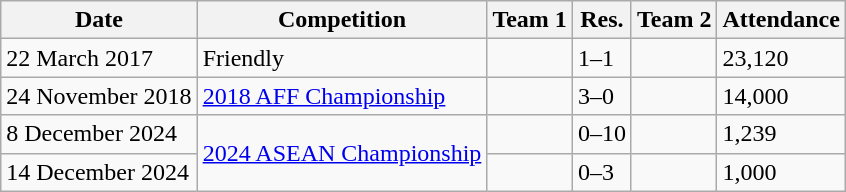<table class="wikitable">
<tr>
<th>Date</th>
<th>Competition</th>
<th>Team 1</th>
<th>Res.</th>
<th>Team 2</th>
<th>Attendance</th>
</tr>
<tr>
<td>22 March 2017</td>
<td>Friendly</td>
<td></td>
<td>1–1</td>
<td></td>
<td>23,120</td>
</tr>
<tr>
<td>24 November 2018</td>
<td><a href='#'>2018 AFF Championship</a></td>
<td></td>
<td>3–0</td>
<td></td>
<td>14,000</td>
</tr>
<tr>
<td>8 December 2024</td>
<td rowspan="2"><a href='#'>2024 ASEAN Championship</a></td>
<td></td>
<td>0–10</td>
<td></td>
<td>1,239</td>
</tr>
<tr>
<td>14 December 2024</td>
<td></td>
<td>0–3</td>
<td></td>
<td>1,000</td>
</tr>
</table>
